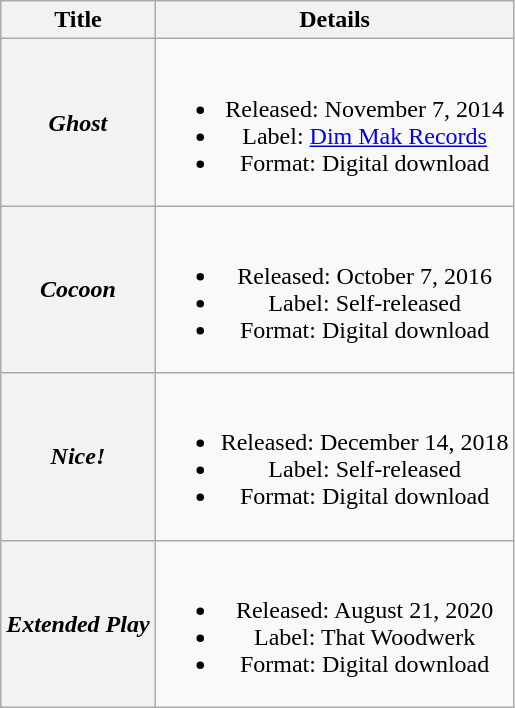<table class="wikitable plainrowheaders" style="text-align:center;">
<tr>
<th scope="col">Title</th>
<th scope="col">Details</th>
</tr>
<tr>
<th scope="row"><em>Ghost</em></th>
<td><br><ul><li>Released: November 7, 2014</li><li>Label: <a href='#'>Dim Mak Records</a></li><li>Format: Digital download</li></ul></td>
</tr>
<tr>
<th scope="row"><em>Cocoon</em></th>
<td><br><ul><li>Released: October 7, 2016</li><li>Label: Self-released</li><li>Format: Digital download</li></ul></td>
</tr>
<tr>
<th scope="row"><em>Nice!</em></th>
<td><br><ul><li>Released: December 14, 2018</li><li>Label: Self-released</li><li>Format: Digital download</li></ul></td>
</tr>
<tr>
<th scope="row"><em>Extended Play</em></th>
<td><br><ul><li>Released: August 21, 2020</li><li>Label: That Woodwerk</li><li>Format: Digital download</li></ul></td>
</tr>
</table>
